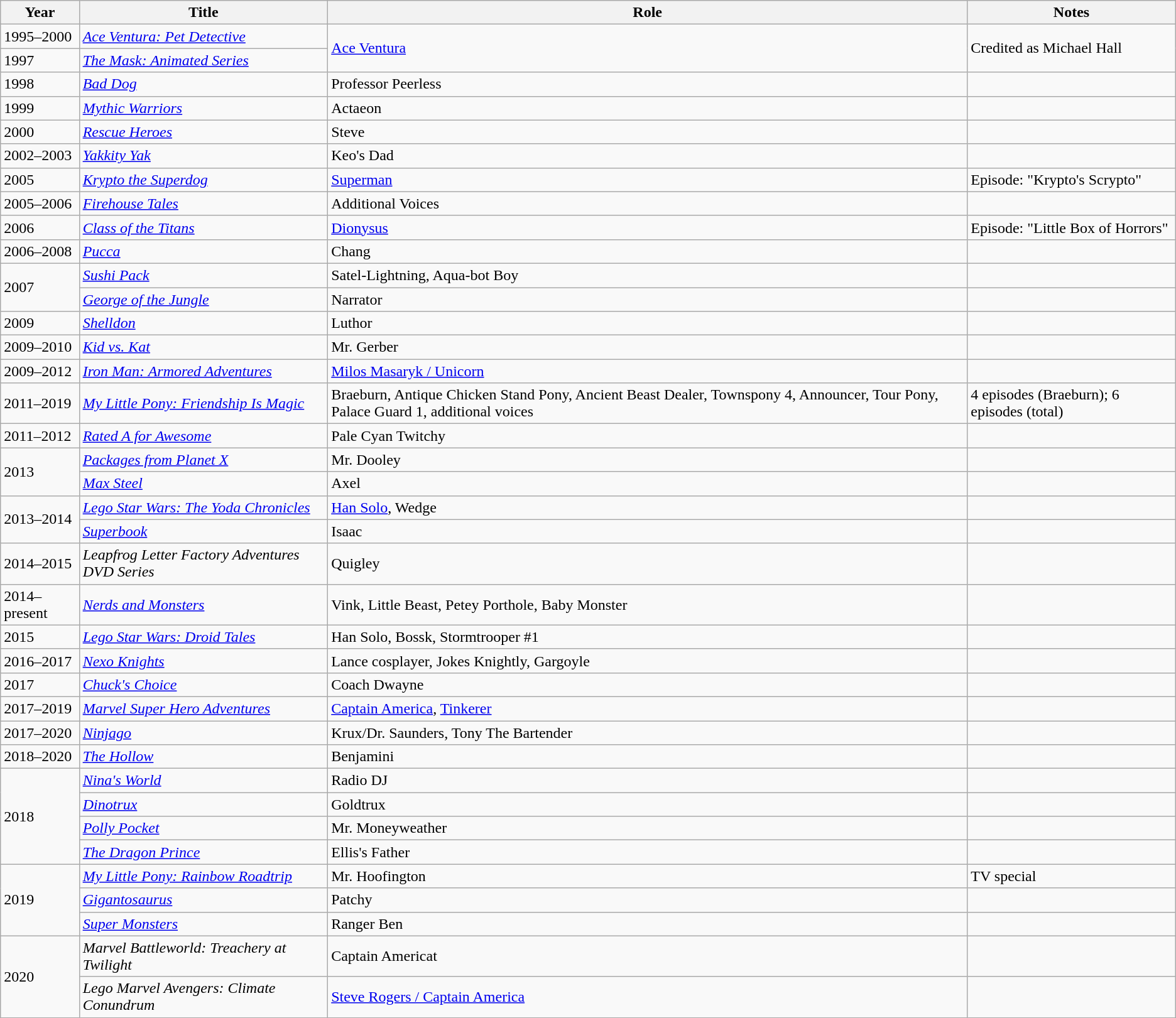<table class="wikitable sortable">
<tr>
<th>Year</th>
<th>Title</th>
<th>Role</th>
<th>Notes</th>
</tr>
<tr>
<td>1995–2000</td>
<td><em><a href='#'>Ace Ventura: Pet Detective</a></em></td>
<td rowspan="2"><a href='#'>Ace Ventura</a></td>
<td rowspan="2">Credited as Michael Hall</td>
</tr>
<tr>
<td>1997</td>
<td><em><a href='#'>The Mask: Animated Series</a></em></td>
</tr>
<tr>
<td>1998</td>
<td><em><a href='#'>Bad Dog</a></em></td>
<td>Professor Peerless</td>
<td></td>
</tr>
<tr>
<td>1999</td>
<td><em><a href='#'>Mythic Warriors</a></em></td>
<td>Actaeon</td>
<td></td>
</tr>
<tr>
<td>2000</td>
<td><em><a href='#'>Rescue Heroes</a></em></td>
<td>Steve</td>
<td></td>
</tr>
<tr>
<td>2002–2003</td>
<td><em><a href='#'>Yakkity Yak</a></em></td>
<td>Keo's Dad</td>
<td></td>
</tr>
<tr>
<td>2005</td>
<td><em><a href='#'>Krypto the Superdog</a></em></td>
<td><a href='#'>Superman</a></td>
<td>Episode: "Krypto's Scrypto"</td>
</tr>
<tr>
<td>2005–2006</td>
<td><em><a href='#'>Firehouse Tales</a></em></td>
<td>Additional Voices</td>
<td></td>
</tr>
<tr>
<td>2006</td>
<td><em><a href='#'>Class of the Titans</a></em></td>
<td><a href='#'>Dionysus</a></td>
<td>Episode: "Little Box of Horrors"</td>
</tr>
<tr>
<td>2006–2008</td>
<td><em><a href='#'>Pucca</a></em></td>
<td>Chang</td>
<td></td>
</tr>
<tr>
<td rowspan="2">2007</td>
<td><em><a href='#'>Sushi Pack</a></em></td>
<td>Satel-Lightning, Aqua-bot Boy</td>
<td></td>
</tr>
<tr>
<td><em><a href='#'>George of the Jungle</a></em></td>
<td>Narrator</td>
<td></td>
</tr>
<tr>
<td>2009</td>
<td><em><a href='#'>Shelldon</a></em></td>
<td>Luthor</td>
<td></td>
</tr>
<tr>
<td>2009–2010</td>
<td><em><a href='#'>Kid vs. Kat</a></em></td>
<td>Mr. Gerber</td>
<td></td>
</tr>
<tr>
<td>2009–2012</td>
<td><em><a href='#'>Iron Man: Armored Adventures</a></em></td>
<td><a href='#'>Milos Masaryk / Unicorn</a></td>
<td></td>
</tr>
<tr>
<td>2011–2019</td>
<td><em><a href='#'>My Little Pony: Friendship Is Magic</a></em></td>
<td>Braeburn, Antique Chicken Stand Pony, Ancient Beast Dealer, Townspony 4, Announcer, Tour Pony, Palace Guard 1, additional voices</td>
<td>4 episodes (Braeburn); 6 episodes (total)</td>
</tr>
<tr>
<td>2011–2012</td>
<td><em><a href='#'>Rated A for Awesome</a></em></td>
<td>Pale Cyan Twitchy</td>
<td></td>
</tr>
<tr>
<td rowspan="2">2013</td>
<td><em><a href='#'>Packages from Planet X</a></em></td>
<td>Mr. Dooley</td>
<td></td>
</tr>
<tr>
<td><em><a href='#'>Max Steel</a></em></td>
<td>Axel</td>
<td></td>
</tr>
<tr>
<td rowspan="2">2013–2014</td>
<td><em><a href='#'>Lego Star Wars: The Yoda Chronicles</a></em></td>
<td><a href='#'>Han Solo</a>, Wedge</td>
<td></td>
</tr>
<tr>
<td><em><a href='#'>Superbook</a></em></td>
<td>Isaac</td>
<td></td>
</tr>
<tr>
<td>2014–2015</td>
<td><em>Leapfrog Letter Factory Adventures DVD Series</em></td>
<td>Quigley</td>
<td></td>
</tr>
<tr>
<td>2014–present</td>
<td><em><a href='#'>Nerds and Monsters</a></em></td>
<td>Vink, Little Beast, Petey Porthole, Baby Monster</td>
<td></td>
</tr>
<tr>
<td>2015</td>
<td><em><a href='#'>Lego Star Wars: Droid Tales</a></em></td>
<td>Han Solo, Bossk, Stormtrooper #1</td>
<td></td>
</tr>
<tr>
<td>2016–2017</td>
<td><em><a href='#'>Nexo Knights</a></em></td>
<td>Lance cosplayer, Jokes Knightly, Gargoyle</td>
<td></td>
</tr>
<tr>
<td>2017</td>
<td><em><a href='#'>Chuck's Choice</a></em></td>
<td>Coach Dwayne</td>
<td></td>
</tr>
<tr>
<td>2017–2019</td>
<td><em><a href='#'>Marvel Super Hero Adventures</a></em></td>
<td><a href='#'>Captain America</a>, <a href='#'>Tinkerer</a></td>
<td></td>
</tr>
<tr>
<td>2017–2020</td>
<td><em><a href='#'>Ninjago</a></em></td>
<td>Krux/Dr. Saunders, Tony The Bartender</td>
<td></td>
</tr>
<tr>
<td>2018–2020</td>
<td><em><a href='#'>The Hollow</a></em></td>
<td>Benjamini</td>
<td></td>
</tr>
<tr>
<td rowspan="4">2018</td>
<td><em><a href='#'>Nina's World</a></em></td>
<td>Radio DJ</td>
<td></td>
</tr>
<tr>
<td><em><a href='#'>Dinotrux</a></em></td>
<td>Goldtrux</td>
<td></td>
</tr>
<tr>
<td><em><a href='#'>Polly Pocket</a></em></td>
<td>Mr. Moneyweather</td>
<td></td>
</tr>
<tr>
<td><em><a href='#'>The Dragon Prince</a></em></td>
<td>Ellis's Father</td>
<td></td>
</tr>
<tr>
<td rowspan="3">2019</td>
<td><em><a href='#'>My Little Pony: Rainbow Roadtrip</a></em></td>
<td>Mr. Hoofington</td>
<td>TV special</td>
</tr>
<tr>
<td><em><a href='#'>Gigantosaurus</a></em></td>
<td>Patchy</td>
<td></td>
</tr>
<tr>
<td><em><a href='#'>Super Monsters</a></em></td>
<td>Ranger Ben</td>
<td></td>
</tr>
<tr>
<td rowspan="2">2020</td>
<td><em>Marvel Battleworld: Treachery at Twilight</em></td>
<td>Captain Americat</td>
<td></td>
</tr>
<tr>
<td><em>Lego Marvel Avengers: Climate Conundrum</em></td>
<td><a href='#'>Steve Rogers / Captain America</a></td>
<td></td>
</tr>
</table>
